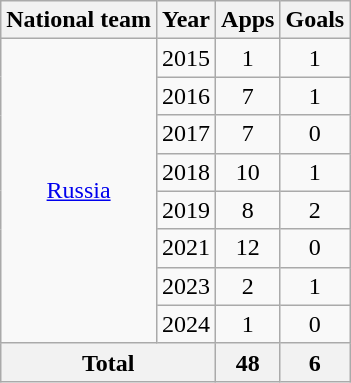<table class=wikitable style=text-align:center>
<tr>
<th>National team</th>
<th>Year</th>
<th>Apps</th>
<th>Goals</th>
</tr>
<tr>
<td rowspan=8><a href='#'>Russia</a></td>
<td>2015</td>
<td>1</td>
<td>1</td>
</tr>
<tr>
<td>2016</td>
<td>7</td>
<td>1</td>
</tr>
<tr>
<td>2017</td>
<td>7</td>
<td>0</td>
</tr>
<tr>
<td>2018</td>
<td>10</td>
<td>1</td>
</tr>
<tr>
<td>2019</td>
<td>8</td>
<td>2</td>
</tr>
<tr>
<td>2021</td>
<td>12</td>
<td>0</td>
</tr>
<tr>
<td>2023</td>
<td>2</td>
<td>1</td>
</tr>
<tr>
<td>2024</td>
<td>1</td>
<td>0</td>
</tr>
<tr>
<th colspan=2>Total</th>
<th>48</th>
<th>6</th>
</tr>
</table>
